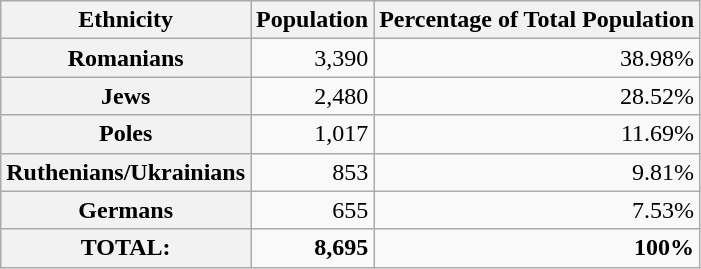<table class="wikitable sticky-header plainrowheaders col1left" style=text-align:right>
<tr>
<th scope="col" style="align:left">Ethnicity</th>
<th scope="col" style="align:right">Population</th>
<th scope="col" style="align:right">Percentage of Total Population</th>
</tr>
<tr>
<th scope=row>Romanians</th>
<td>3,390</td>
<td>38.98%</td>
</tr>
<tr>
<th scope=row>Jews</th>
<td>2,480</td>
<td>28.52%</td>
</tr>
<tr>
<th scope=row>Poles</th>
<td>1,017</td>
<td>11.69%</td>
</tr>
<tr>
<th scope=row>Ruthenians/Ukrainians</th>
<td>853</td>
<td>9.81%</td>
</tr>
<tr>
<th scope=row>Germans</th>
<td>655</td>
<td>7.53%</td>
</tr>
<tr>
<th scope=row><strong>TOTAL:</strong></th>
<td><strong>8,695</strong></td>
<td><strong>100%</strong></td>
</tr>
</table>
